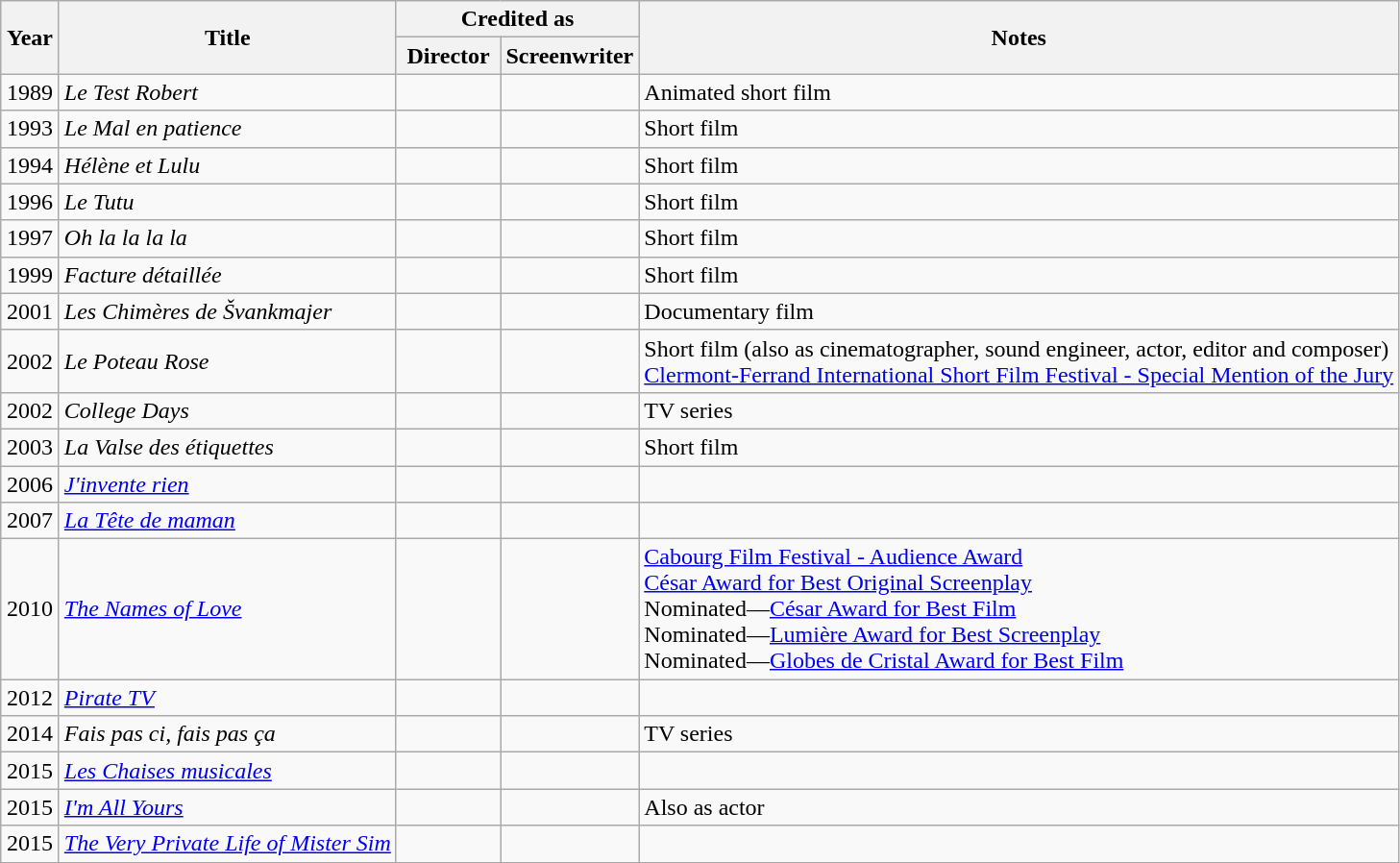<table class="wikitable sortable">
<tr>
<th rowspan=2 width="33">Year</th>
<th rowspan=2>Title</th>
<th colspan=2>Credited as</th>
<th rowspan=2>Notes</th>
</tr>
<tr>
<th width=65>Director</th>
<th width=65>Screenwriter</th>
</tr>
<tr>
<td align="center">1989</td>
<td align="left"><em>Le Test Robert</em></td>
<td></td>
<td></td>
<td>Animated short film</td>
</tr>
<tr>
<td align="center">1993</td>
<td align="left"><em>Le Mal en patience</em></td>
<td></td>
<td></td>
<td>Short film</td>
</tr>
<tr>
<td align="center">1994</td>
<td align="left"><em>Hélène et Lulu</em></td>
<td></td>
<td></td>
<td>Short film</td>
</tr>
<tr>
<td align="center">1996</td>
<td align="left"><em>Le Tutu</em></td>
<td></td>
<td></td>
<td>Short film</td>
</tr>
<tr>
<td align="center">1997</td>
<td align="left"><em>Oh la la la la</em></td>
<td></td>
<td></td>
<td>Short film</td>
</tr>
<tr>
<td align="center">1999</td>
<td align="left"><em>Facture détaillée</em></td>
<td></td>
<td></td>
<td>Short film</td>
</tr>
<tr>
<td align="center">2001</td>
<td align="left"><em>Les Chimères de Švankmajer</em></td>
<td></td>
<td></td>
<td>Documentary film</td>
</tr>
<tr>
<td align="center">2002</td>
<td align="left"><em>Le Poteau Rose</em></td>
<td></td>
<td></td>
<td>Short film (also as cinematographer, sound engineer, actor, editor and composer)<br><a href='#'>Clermont-Ferrand International Short Film Festival - Special Mention of the Jury</a></td>
</tr>
<tr>
<td align="center">2002</td>
<td align="left"><em>College Days</em></td>
<td></td>
<td></td>
<td>TV series</td>
</tr>
<tr>
<td align="center">2003</td>
<td align="left"><em>La Valse des étiquettes</em></td>
<td></td>
<td></td>
<td>Short film</td>
</tr>
<tr>
<td align="center">2006</td>
<td align="left"><em><a href='#'>J'invente rien</a></em></td>
<td></td>
<td></td>
<td></td>
</tr>
<tr>
<td align="center">2007</td>
<td align="left"><em><a href='#'>La Tête de maman</a></em></td>
<td></td>
<td></td>
<td></td>
</tr>
<tr>
<td align="center">2010</td>
<td align="left"><em><a href='#'>The Names of Love</a></em></td>
<td></td>
<td></td>
<td><a href='#'>Cabourg Film Festival - Audience Award</a><br><a href='#'>César Award for Best Original Screenplay</a><br>Nominated—<a href='#'>César Award for Best Film</a><br>Nominated—<a href='#'>Lumière Award for Best Screenplay</a><br>Nominated—<a href='#'>Globes de Cristal Award for Best Film</a></td>
</tr>
<tr>
<td align="center">2012</td>
<td align="left"><em><a href='#'>Pirate TV</a></em></td>
<td></td>
<td></td>
<td></td>
</tr>
<tr>
<td align="center">2014</td>
<td align="left"><em>Fais pas ci, fais pas ça</em></td>
<td></td>
<td></td>
<td>TV series</td>
</tr>
<tr>
<td align="center">2015</td>
<td align="left"><em><a href='#'>Les Chaises musicales</a></em></td>
<td></td>
<td></td>
<td></td>
</tr>
<tr>
<td align="center">2015</td>
<td align="left"><em><a href='#'>I'm All Yours</a></em></td>
<td></td>
<td></td>
<td>Also as actor</td>
</tr>
<tr>
<td align="center">2015</td>
<td align="left"><em><a href='#'>The Very Private Life of Mister Sim</a></em></td>
<td></td>
<td></td>
<td></td>
</tr>
</table>
